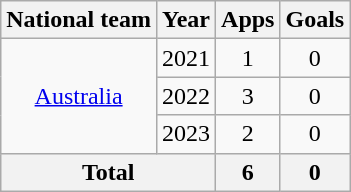<table class="wikitable" style="text-align:center">
<tr>
<th>National team</th>
<th>Year</th>
<th>Apps</th>
<th>Goals</th>
</tr>
<tr>
<td rowspan="3"><a href='#'>Australia</a></td>
<td>2021</td>
<td>1</td>
<td>0</td>
</tr>
<tr>
<td>2022</td>
<td>3</td>
<td>0</td>
</tr>
<tr>
<td>2023</td>
<td>2</td>
<td>0</td>
</tr>
<tr>
<th colspan="2">Total</th>
<th>6</th>
<th>0</th>
</tr>
</table>
